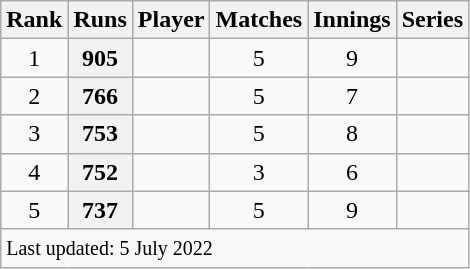<table class="wikitable plainrowheaders sortable">
<tr>
<th scope=col>Rank</th>
<th scope=col>Runs</th>
<th scope=col>Player</th>
<th scope=col>Matches</th>
<th scope=col>Innings</th>
<th scope=col>Series</th>
</tr>
<tr>
<td align=center>1</td>
<th scope=row style=text-align:center;>905</th>
<td></td>
<td align=center>5</td>
<td align=center>9</td>
<td></td>
</tr>
<tr>
<td align=center>2</td>
<th scope=row style=text-align:center;>766</th>
<td></td>
<td align=center>5</td>
<td align=center>7</td>
<td></td>
</tr>
<tr>
<td align=center>3</td>
<th scope=row style=text-align:center;>753</th>
<td></td>
<td align=center>5</td>
<td align=center>8</td>
<td></td>
</tr>
<tr>
<td align=center>4</td>
<th scope=row style=text-align:center;>752</th>
<td></td>
<td align=center>3</td>
<td align=center>6</td>
<td></td>
</tr>
<tr>
<td align=center>5</td>
<th scope=row style=text-align:center;>737</th>
<td></td>
<td align=center>5</td>
<td align=center>9</td>
<td></td>
</tr>
<tr class=sortbottom>
<td colspan=6><small>Last updated: 5 July 2022</small></td>
</tr>
</table>
